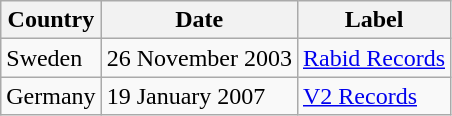<table class="wikitable">
<tr>
<th>Country</th>
<th>Date</th>
<th>Label</th>
</tr>
<tr>
<td>Sweden</td>
<td>26 November 2003</td>
<td><a href='#'>Rabid Records</a></td>
</tr>
<tr>
<td>Germany</td>
<td>19 January 2007</td>
<td><a href='#'>V2 Records</a></td>
</tr>
</table>
